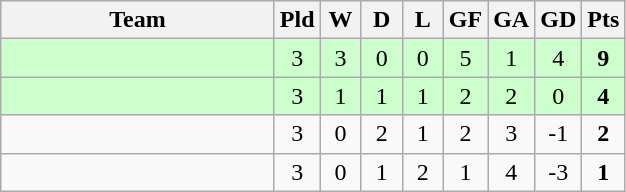<table class="wikitable" style="text-align: center;">
<tr>
<th width=175>Team</th>
<th width=20 abbr="Played">Pld</th>
<th width=20 abbr="Won">W</th>
<th width=20 abbr="Drawn">D</th>
<th width=20 abbr="Lost">L</th>
<th width=20 abbr="Goals for">GF</th>
<th width=20 abbr="Goals against">GA</th>
<th width=20 abbr="Goal difference">GD</th>
<th width=20 abbr="Points">Pts</th>
</tr>
<tr bgcolor=#ccffcc>
<td></td>
<td>3</td>
<td>3</td>
<td>0</td>
<td>0</td>
<td>5</td>
<td>1</td>
<td>4</td>
<td><strong>9</strong></td>
</tr>
<tr bgcolor=#ccffcc>
<td></td>
<td>3</td>
<td>1</td>
<td>1</td>
<td>1</td>
<td>2</td>
<td>2</td>
<td>0</td>
<td><strong>4</strong></td>
</tr>
<tr>
<td></td>
<td>3</td>
<td>0</td>
<td>2</td>
<td>1</td>
<td>2</td>
<td>3</td>
<td>-1</td>
<td><strong>2</strong></td>
</tr>
<tr>
<td></td>
<td>3</td>
<td>0</td>
<td>1</td>
<td>2</td>
<td>1</td>
<td>4</td>
<td>-3</td>
<td><strong>1</strong></td>
</tr>
</table>
